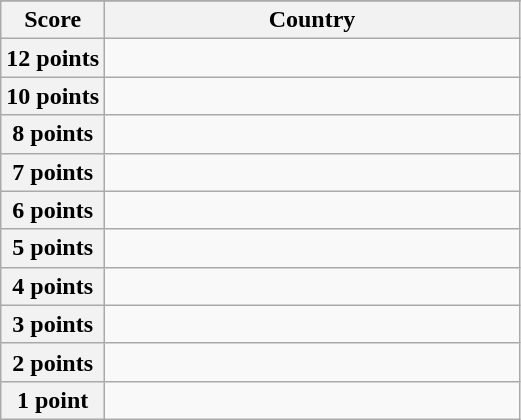<table class="wikitable">
<tr>
</tr>
<tr>
<th scope="col" width="20%">Score</th>
<th scope="col">Country</th>
</tr>
<tr>
<th scope="row">12 points</th>
<td></td>
</tr>
<tr>
<th scope="row">10 points</th>
<td></td>
</tr>
<tr>
<th scope="row">8 points</th>
<td></td>
</tr>
<tr>
<th scope="row">7 points</th>
<td></td>
</tr>
<tr>
<th scope="row">6 points</th>
<td></td>
</tr>
<tr>
<th scope="row">5 points</th>
<td></td>
</tr>
<tr>
<th scope="row">4 points</th>
<td></td>
</tr>
<tr>
<th scope="row">3 points</th>
<td></td>
</tr>
<tr>
<th scope="row">2 points</th>
<td></td>
</tr>
<tr>
<th scope="row">1 point</th>
<td></td>
</tr>
</table>
